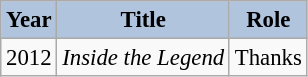<table class="wikitable" style="font-size:95%;">
<tr>
<th style="background:#B0C4DE;">Year</th>
<th style="background:#B0C4DE;">Title</th>
<th style="background:#B0C4DE;">Role</th>
</tr>
<tr>
<td>2012</td>
<td><em>Inside the Legend</em></td>
<td>Thanks</td>
</tr>
</table>
